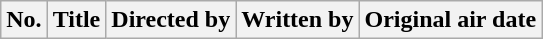<table class="wikitable plainrowheaders">
<tr>
<th style="background:#;">No.</th>
<th style="background:#;">Title</th>
<th style="background:#;">Directed by</th>
<th style="background:#;">Written by</th>
<th style="background:#;">Original air date<br>




























</th>
</tr>
</table>
